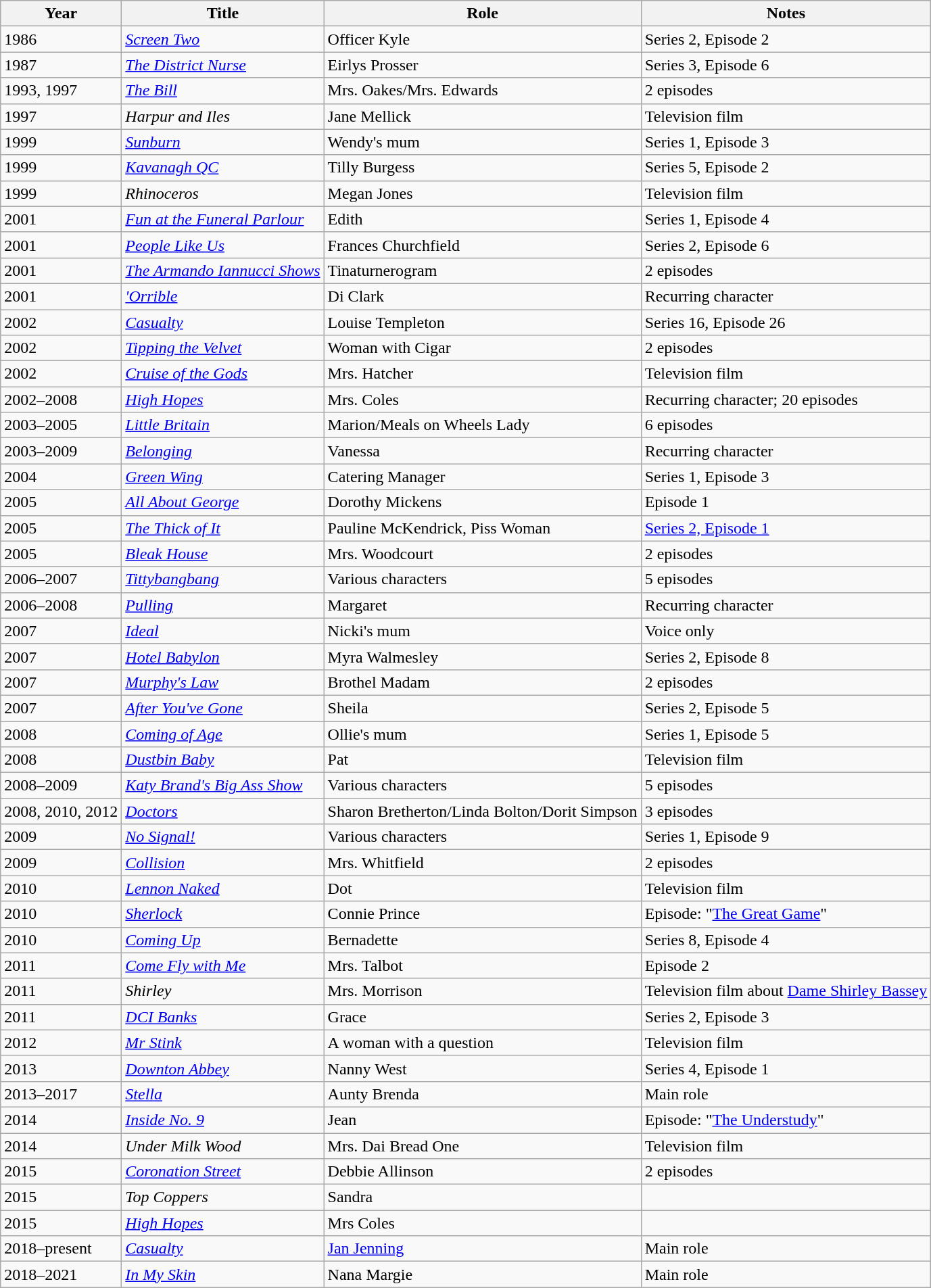<table class="wikitable sortable">
<tr>
<th>Year</th>
<th>Title</th>
<th>Role</th>
<th class="unsortable">Notes</th>
</tr>
<tr>
<td>1986</td>
<td><em><a href='#'>Screen Two</a></em></td>
<td>Officer Kyle</td>
<td>Series 2, Episode 2</td>
</tr>
<tr>
<td>1987</td>
<td><em><a href='#'>The District Nurse</a></em></td>
<td>Eirlys Prosser</td>
<td>Series 3, Episode 6</td>
</tr>
<tr>
<td>1993, 1997</td>
<td><em><a href='#'>The Bill</a></em></td>
<td>Mrs. Oakes/Mrs. Edwards</td>
<td>2 episodes</td>
</tr>
<tr>
<td>1997</td>
<td><em>Harpur and Iles</em></td>
<td>Jane Mellick</td>
<td>Television film</td>
</tr>
<tr>
<td>1999</td>
<td><em><a href='#'>Sunburn</a></em></td>
<td>Wendy's mum</td>
<td>Series 1, Episode 3</td>
</tr>
<tr>
<td>1999</td>
<td><em><a href='#'>Kavanagh QC</a></em></td>
<td>Tilly Burgess</td>
<td>Series 5, Episode 2</td>
</tr>
<tr>
<td>1999</td>
<td><em>Rhinoceros</em></td>
<td>Megan Jones</td>
<td>Television film</td>
</tr>
<tr>
<td>2001</td>
<td><em><a href='#'>Fun at the Funeral Parlour</a></em></td>
<td>Edith</td>
<td>Series 1, Episode 4</td>
</tr>
<tr>
<td>2001</td>
<td><em><a href='#'>People Like Us</a></em></td>
<td>Frances Churchfield</td>
<td>Series 2, Episode 6</td>
</tr>
<tr>
<td>2001</td>
<td><em><a href='#'>The Armando Iannucci Shows</a></em></td>
<td>Tinaturnerogram</td>
<td>2 episodes</td>
</tr>
<tr>
<td>2001</td>
<td><em><a href='#'>'Orrible</a></em></td>
<td>Di Clark</td>
<td>Recurring character</td>
</tr>
<tr>
<td>2002</td>
<td><em><a href='#'>Casualty</a></em></td>
<td>Louise Templeton</td>
<td>Series 16, Episode 26</td>
</tr>
<tr>
<td>2002</td>
<td><em><a href='#'>Tipping the Velvet</a></em></td>
<td>Woman with Cigar</td>
<td>2 episodes</td>
</tr>
<tr>
<td>2002</td>
<td><em><a href='#'>Cruise of the Gods</a></em></td>
<td>Mrs. Hatcher</td>
<td>Television film</td>
</tr>
<tr>
<td>2002–2008</td>
<td><em><a href='#'>High Hopes</a></em></td>
<td>Mrs. Coles</td>
<td>Recurring character; 20 episodes</td>
</tr>
<tr>
<td>2003–2005</td>
<td><em><a href='#'>Little Britain</a></em></td>
<td>Marion/Meals on Wheels Lady</td>
<td>6 episodes</td>
</tr>
<tr>
<td>2003–2009</td>
<td><em><a href='#'>Belonging</a></em></td>
<td>Vanessa</td>
<td>Recurring character</td>
</tr>
<tr>
<td>2004</td>
<td><em><a href='#'>Green Wing</a></em></td>
<td>Catering Manager</td>
<td>Series 1, Episode 3</td>
</tr>
<tr>
<td>2005</td>
<td><em><a href='#'>All About George</a></em></td>
<td>Dorothy Mickens</td>
<td>Episode 1</td>
</tr>
<tr>
<td>2005</td>
<td><em><a href='#'>The Thick of It</a></em></td>
<td>Pauline McKendrick, Piss Woman</td>
<td><a href='#'>Series 2, Episode 1</a></td>
</tr>
<tr>
<td>2005</td>
<td><em><a href='#'>Bleak House</a></em></td>
<td>Mrs. Woodcourt</td>
<td>2 episodes</td>
</tr>
<tr>
<td>2006–2007</td>
<td><em><a href='#'>Tittybangbang</a></em></td>
<td>Various characters</td>
<td>5 episodes</td>
</tr>
<tr>
<td>2006–2008</td>
<td><em><a href='#'>Pulling</a></em></td>
<td>Margaret</td>
<td>Recurring character</td>
</tr>
<tr>
<td>2007</td>
<td><em><a href='#'>Ideal</a></em></td>
<td>Nicki's mum</td>
<td>Voice only</td>
</tr>
<tr>
<td>2007</td>
<td><em><a href='#'>Hotel Babylon</a></em></td>
<td>Myra Walmesley</td>
<td>Series 2, Episode 8</td>
</tr>
<tr>
<td>2007</td>
<td><em><a href='#'>Murphy's Law</a></em></td>
<td>Brothel Madam</td>
<td>2 episodes</td>
</tr>
<tr>
<td>2007</td>
<td><em><a href='#'>After You've Gone</a></em></td>
<td>Sheila</td>
<td>Series 2, Episode 5</td>
</tr>
<tr>
<td>2008</td>
<td><em><a href='#'>Coming of Age</a></em></td>
<td>Ollie's mum</td>
<td>Series 1, Episode 5</td>
</tr>
<tr>
<td>2008</td>
<td><em><a href='#'>Dustbin Baby</a></em></td>
<td>Pat</td>
<td>Television film</td>
</tr>
<tr>
<td>2008–2009</td>
<td><em><a href='#'>Katy Brand's Big Ass Show</a></em></td>
<td>Various characters</td>
<td>5 episodes</td>
</tr>
<tr>
<td>2008, 2010, 2012</td>
<td><em><a href='#'>Doctors</a></em></td>
<td>Sharon Bretherton/Linda Bolton/Dorit Simpson</td>
<td>3 episodes</td>
</tr>
<tr>
<td>2009</td>
<td><em><a href='#'>No Signal!</a></em></td>
<td>Various characters</td>
<td>Series 1, Episode 9</td>
</tr>
<tr>
<td>2009</td>
<td><em><a href='#'>Collision</a></em></td>
<td>Mrs. Whitfield</td>
<td>2 episodes</td>
</tr>
<tr>
<td>2010</td>
<td><em><a href='#'>Lennon Naked</a></em></td>
<td>Dot</td>
<td>Television film</td>
</tr>
<tr>
<td>2010</td>
<td><em><a href='#'>Sherlock</a></em></td>
<td>Connie Prince</td>
<td>Episode: "<a href='#'>The Great Game</a>"</td>
</tr>
<tr>
<td>2010</td>
<td><em><a href='#'>Coming Up</a></em></td>
<td>Bernadette</td>
<td>Series 8, Episode 4</td>
</tr>
<tr>
<td>2011</td>
<td><em><a href='#'>Come Fly with Me</a></em></td>
<td>Mrs. Talbot</td>
<td>Episode 2</td>
</tr>
<tr>
<td>2011</td>
<td><em>Shirley</em></td>
<td>Mrs. Morrison</td>
<td>Television film about <a href='#'>Dame Shirley Bassey</a></td>
</tr>
<tr>
<td>2011</td>
<td><em><a href='#'>DCI Banks</a></em></td>
<td>Grace</td>
<td>Series 2, Episode 3</td>
</tr>
<tr>
<td>2012</td>
<td><em><a href='#'>Mr Stink</a></em></td>
<td>A woman with a question</td>
<td>Television film</td>
</tr>
<tr>
<td>2013</td>
<td><em><a href='#'>Downton Abbey</a></em></td>
<td>Nanny West</td>
<td>Series 4, Episode 1</td>
</tr>
<tr>
<td>2013–2017</td>
<td><em><a href='#'>Stella</a></em></td>
<td>Aunty Brenda</td>
<td>Main role</td>
</tr>
<tr>
<td>2014</td>
<td><em><a href='#'>Inside No. 9</a></em></td>
<td>Jean</td>
<td>Episode: "<a href='#'>The Understudy</a>"</td>
</tr>
<tr>
<td>2014</td>
<td><em>Under Milk Wood</em></td>
<td>Mrs. Dai Bread One</td>
<td>Television film</td>
</tr>
<tr>
<td>2015</td>
<td><em><a href='#'>Coronation Street</a></em></td>
<td>Debbie Allinson</td>
<td>2 episodes</td>
</tr>
<tr>
<td>2015</td>
<td><em>Top Coppers</em></td>
<td>Sandra</td>
<td></td>
</tr>
<tr>
<td>2015</td>
<td><em><a href='#'>High Hopes</a></em></td>
<td>Mrs Coles</td>
<td></td>
</tr>
<tr>
<td>2018–present</td>
<td><em><a href='#'>Casualty</a></em></td>
<td><a href='#'>Jan Jenning</a></td>
<td>Main role</td>
</tr>
<tr>
<td>2018–2021</td>
<td><em><a href='#'>In My Skin</a></em></td>
<td>Nana Margie</td>
<td>Main role</td>
</tr>
</table>
